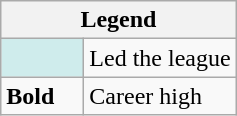<table class="wikitable mw-collapsible">
<tr>
<th colspan="2">Legend</th>
</tr>
<tr>
<td style="background:#cfecec; width:3em;"></td>
<td>Led the league</td>
</tr>
<tr>
<td><strong>Bold</strong></td>
<td>Career high</td>
</tr>
</table>
